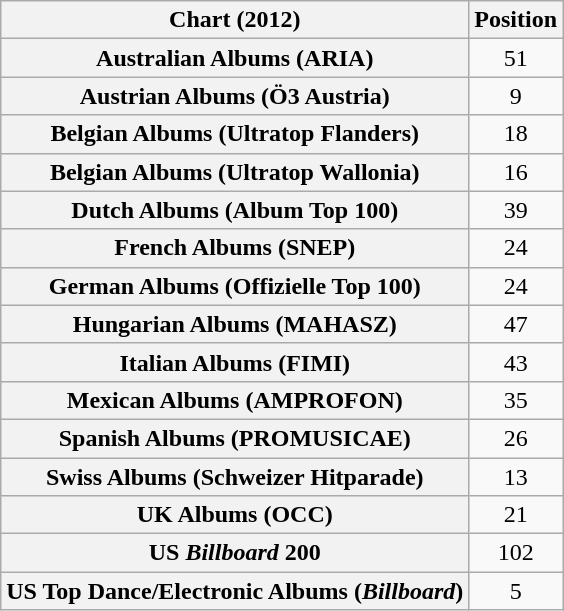<table class="wikitable sortable plainrowheaders" style="text-align:center">
<tr>
<th scope="col">Chart (2012)</th>
<th scope="col">Position</th>
</tr>
<tr>
<th scope="row">Australian Albums (ARIA)</th>
<td>51</td>
</tr>
<tr>
<th scope="row">Austrian Albums (Ö3 Austria)</th>
<td>9</td>
</tr>
<tr>
<th scope="row">Belgian Albums (Ultratop Flanders)</th>
<td>18</td>
</tr>
<tr>
<th scope="row">Belgian Albums (Ultratop Wallonia)</th>
<td>16</td>
</tr>
<tr>
<th scope="row">Dutch Albums (Album Top 100)</th>
<td>39</td>
</tr>
<tr>
<th scope="row">French Albums (SNEP)</th>
<td>24</td>
</tr>
<tr>
<th scope="row">German Albums (Offizielle Top 100)</th>
<td>24</td>
</tr>
<tr>
<th scope="row">Hungarian Albums (MAHASZ)</th>
<td>47</td>
</tr>
<tr>
<th scope="row">Italian Albums (FIMI)</th>
<td>43</td>
</tr>
<tr>
<th scope="row">Mexican Albums (AMPROFON)</th>
<td>35</td>
</tr>
<tr>
<th scope="row">Spanish Albums (PROMUSICAE)</th>
<td>26</td>
</tr>
<tr>
<th scope="row">Swiss Albums (Schweizer Hitparade)</th>
<td>13</td>
</tr>
<tr>
<th scope="row">UK Albums (OCC)</th>
<td>21</td>
</tr>
<tr>
<th scope="row">US <em>Billboard</em> 200</th>
<td>102</td>
</tr>
<tr>
<th scope="row">US Top Dance/Electronic Albums (<em>Billboard</em>)</th>
<td>5</td>
</tr>
</table>
